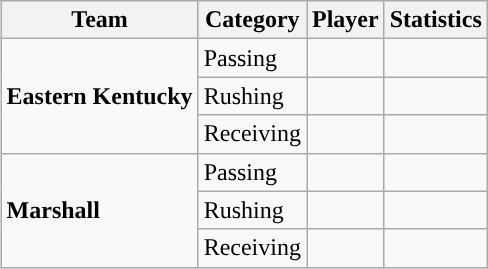<table class="wikitable" style="float: right;">
<tr>
<th>Team</th>
<th>Category</th>
<th>Player</th>
<th>Statistics</th>
</tr>
<tr>
<td rowspan=3><strong>Eastern Kentucky</strong></td>
<td>Passing</td>
<td></td>
<td></td>
</tr>
<tr>
<td>Rushing</td>
<td></td>
<td></td>
</tr>
<tr>
<td>Receiving</td>
<td></td>
<td></td>
</tr>
<tr>
<td rowspan=3><strong>Marshall</strong></td>
<td>Passing</td>
<td></td>
<td></td>
</tr>
<tr>
<td>Rushing</td>
<td></td>
<td></td>
</tr>
<tr>
<td>Receiving</td>
<td></td>
<td></td>
</tr>
</table>
